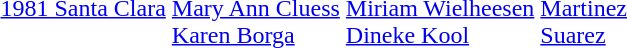<table>
<tr>
<td><a href='#'>1981 Santa Clara</a></td>
<td><br><a href='#'>Mary Ann Cluess</a><br><a href='#'>Karen Borga</a></td>
<td><br><a href='#'>Miriam Wielheesen</a><br><a href='#'>Dineke Kool</a></td>
<td><br><a href='#'>Martinez</a><br><a href='#'>Suarez</a></td>
</tr>
</table>
